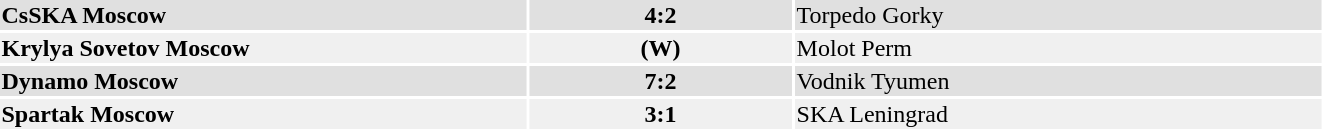<table width="70%">
<tr bgcolor="#e0e0e0">
<td style="width:40%;"><strong>CsSKA Moscow</strong></td>
<th style="width:20%;"><strong>4:2</strong></th>
<td style="width:40%;">Torpedo Gorky</td>
</tr>
<tr bgcolor="#f0f0f0">
<td><strong>Krylya Sovetov Moscow</strong></td>
<td align="center"><strong>(W)</strong></td>
<td>Molot Perm</td>
</tr>
<tr bgcolor="#e0e0e0">
<td><strong>Dynamo Moscow</strong></td>
<td align="center"><strong>7:2</strong></td>
<td>Vodnik Tyumen</td>
</tr>
<tr bgcolor="#f0f0f0">
<td><strong>Spartak Moscow</strong></td>
<td align="center"><strong>3:1</strong></td>
<td>SKA Leningrad</td>
</tr>
</table>
